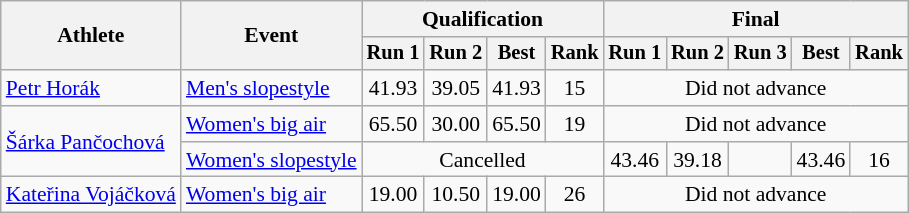<table class="wikitable" style="font-size:90%">
<tr>
<th rowspan="2">Athlete</th>
<th rowspan="2">Event</th>
<th colspan="4">Qualification</th>
<th colspan="5">Final</th>
</tr>
<tr style="font-size:95%">
<th>Run 1</th>
<th>Run 2</th>
<th>Best</th>
<th>Rank</th>
<th>Run 1</th>
<th>Run 2</th>
<th>Run 3</th>
<th>Best</th>
<th>Rank</th>
</tr>
<tr align=center>
<td align=left><a href='#'>Petr Horák</a></td>
<td align=left><a href='#'>Men's slopestyle</a></td>
<td>41.93</td>
<td>39.05</td>
<td>41.93</td>
<td>15</td>
<td colspan=5>Did not advance</td>
</tr>
<tr align=center>
<td align=left rowspan="2"><a href='#'>Šárka Pančochová</a></td>
<td align=left><a href='#'>Women's big air</a></td>
<td>65.50</td>
<td>30.00</td>
<td>65.50</td>
<td>19</td>
<td colspan=5>Did not advance</td>
</tr>
<tr align=center>
<td align=left><a href='#'>Women's slopestyle</a></td>
<td colspan=4>Cancelled</td>
<td>43.46</td>
<td>39.18</td>
<td></td>
<td>43.46</td>
<td>16</td>
</tr>
<tr align=center>
<td align=left><a href='#'>Kateřina Vojáčková</a></td>
<td align=left><a href='#'>Women's big air</a></td>
<td>19.00</td>
<td>10.50</td>
<td>19.00</td>
<td>26</td>
<td colspan=5>Did not advance</td>
</tr>
</table>
